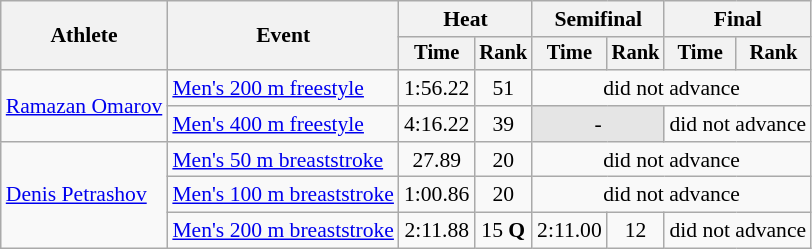<table class=wikitable style="font-size:90%; text-align:center">
<tr>
<th rowspan="2">Athlete</th>
<th rowspan="2">Event</th>
<th colspan="2">Heat</th>
<th colspan="2">Semifinal</th>
<th colspan="2">Final</th>
</tr>
<tr style="font-size:95%">
<th>Time</th>
<th>Rank</th>
<th>Time</th>
<th>Rank</th>
<th>Time</th>
<th>Rank</th>
</tr>
<tr>
<td align=left rowspan=2><a href='#'>Ramazan Omarov</a></td>
<td align=left><a href='#'>Men's 200 m freestyle</a></td>
<td>1:56.22</td>
<td>51</td>
<td colspan=4>did not advance</td>
</tr>
<tr>
<td align=left><a href='#'>Men's 400 m freestyle</a></td>
<td>4:16.22</td>
<td>39</td>
<td colspan=2 style="background-color:#e5e5e5">-</td>
<td colspan=2>did not advance</td>
</tr>
<tr>
<td align=left rowspan=3><a href='#'>Denis Petrashov</a></td>
<td align=left><a href='#'>Men's 50 m breaststroke</a></td>
<td>27.89</td>
<td>20</td>
<td colspan=4>did not advance</td>
</tr>
<tr>
<td align=left><a href='#'>Men's 100 m breaststroke</a></td>
<td>1:00.86</td>
<td>20</td>
<td colspan=4>did not advance</td>
</tr>
<tr>
<td align=left><a href='#'>Men's 200 m breaststroke</a></td>
<td>2:11.88</td>
<td>15 <strong>Q</strong></td>
<td>2:11.00</td>
<td>12</td>
<td colspan=2>did not advance</td>
</tr>
</table>
